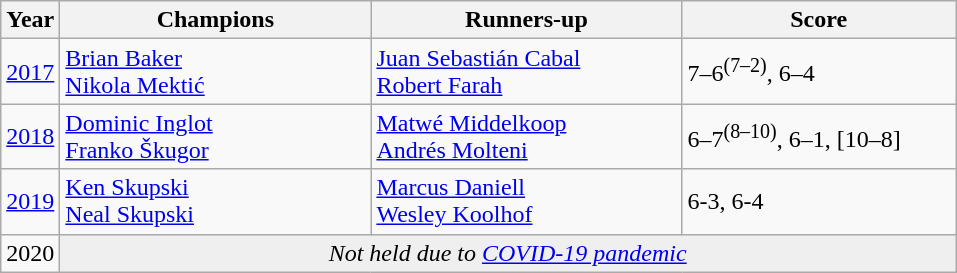<table class="wikitable">
<tr>
<th>Year</th>
<th width="200">Champions</th>
<th width="200">Runners-up</th>
<th width="175">Score</th>
</tr>
<tr>
<td><a href='#'>2017</a></td>
<td> <a href='#'>Brian Baker</a> <br>  <a href='#'>Nikola Mektić</a></td>
<td> <a href='#'>Juan Sebastián Cabal</a> <br>  <a href='#'>Robert Farah</a></td>
<td>7–6<sup>(7–2)</sup>, 6–4</td>
</tr>
<tr>
<td><a href='#'>2018</a></td>
<td> <a href='#'>Dominic Inglot</a> <br>  <a href='#'>Franko Škugor</a></td>
<td> <a href='#'>Matwé Middelkoop</a> <br>  <a href='#'>Andrés Molteni</a></td>
<td>6–7<sup>(8–10)</sup>, 6–1, [10–8]</td>
</tr>
<tr>
<td><a href='#'>2019</a></td>
<td> <a href='#'>Ken Skupski</a> <br>  <a href='#'>Neal Skupski</a></td>
<td> <a href='#'>Marcus Daniell</a> <br>  <a href='#'>Wesley Koolhof</a></td>
<td>6-3, 6-4</td>
</tr>
<tr>
<td>2020</td>
<td colspan=3 align=center style="background:#efefef"><em>Not held due to <a href='#'>COVID-19 pandemic</a></em></td>
</tr>
</table>
